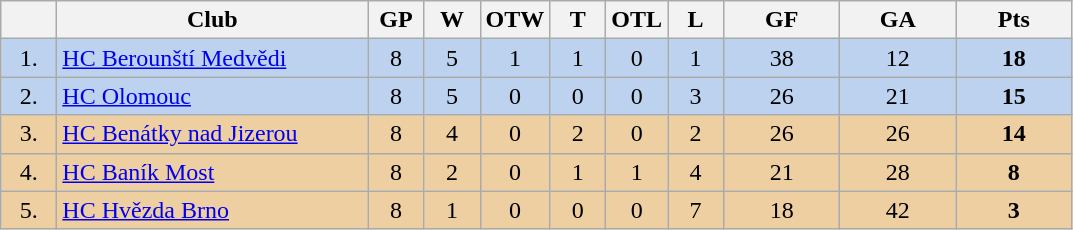<table class="wikitable">
<tr>
<th width="30"></th>
<th width="200">Club</th>
<th width="30">GP</th>
<th width="30">W</th>
<th width="30">OTW</th>
<th width="30">T</th>
<th width="30">OTL</th>
<th width="30">L</th>
<th width="70">GF</th>
<th width="70">GA</th>
<th width="70">Pts</th>
</tr>
<tr bgcolor="#BCD2EE" align="center">
<td>1.</td>
<td align="left"><a href='#'>HC Berounští Medvědi</a></td>
<td>8</td>
<td>5</td>
<td>1</td>
<td>1</td>
<td>0</td>
<td>1</td>
<td>38</td>
<td>12</td>
<td><strong>18</strong></td>
</tr>
<tr bgcolor="#BCD2EE" align="center">
<td>2.</td>
<td align="left"><a href='#'>HC Olomouc</a></td>
<td>8</td>
<td>5</td>
<td>0</td>
<td>0</td>
<td>0</td>
<td>3</td>
<td>26</td>
<td>21</td>
<td><strong>15</strong></td>
</tr>
<tr bgcolor="#EECFA1" align="center">
<td>3.</td>
<td align="left"><a href='#'>HC Benátky nad Jizerou</a></td>
<td>8</td>
<td>4</td>
<td>0</td>
<td>2</td>
<td>0</td>
<td>2</td>
<td>26</td>
<td>26</td>
<td><strong>14</strong></td>
</tr>
<tr bgcolor="#EECFA1" align="center">
<td>4.</td>
<td align="left"><a href='#'>HC Baník Most</a></td>
<td>8</td>
<td>2</td>
<td>0</td>
<td>1</td>
<td>1</td>
<td>4</td>
<td>21</td>
<td>28</td>
<td><strong>8</strong></td>
</tr>
<tr bgcolor="#EECFA1" align="center">
<td>5.</td>
<td align="left"><a href='#'>HC Hvězda Brno</a></td>
<td>8</td>
<td>1</td>
<td>0</td>
<td>0</td>
<td>0</td>
<td>7</td>
<td>18</td>
<td>42</td>
<td><strong>3</strong></td>
</tr>
</table>
